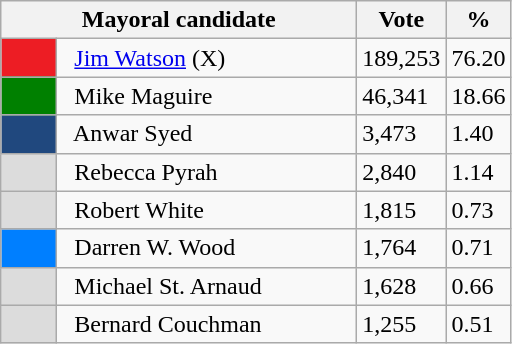<table class="wikitable">
<tr>
<th bgcolor="#DDDDFF" width="230px" colspan="2">Mayoral candidate</th>
<th bgcolor="#DDDDFF" width="50px">Vote</th>
<th bgcolor="#DDDDFF" width="30px">%</th>
</tr>
<tr>
<td bgcolor=#ED1D24 width="30px"> </td>
<td>  <a href='#'>Jim Watson</a> (X)</td>
<td>189,253</td>
<td>76.20</td>
</tr>
<tr>
<td bgcolor=#008000 width="30px"> </td>
<td>  Mike Maguire</td>
<td>46,341</td>
<td>18.66</td>
</tr>
<tr>
<td bgcolor=#20487E width="30px"> </td>
<td>  Anwar Syed</td>
<td>3,473</td>
<td>1.40</td>
</tr>
<tr>
<td bgcolor=#DCDCDC width="30px"> </td>
<td>  Rebecca Pyrah</td>
<td>2,840</td>
<td>1.14</td>
</tr>
<tr>
<td bgcolor=#DCDCDC width="30px"> </td>
<td>  Robert White</td>
<td>1,815</td>
<td>0.73</td>
</tr>
<tr>
<td bgcolor=#007FFF width="30px"> </td>
<td>  Darren W. Wood</td>
<td>1,764</td>
<td>0.71</td>
</tr>
<tr>
<td bgcolor=#DCDCDC width="30px"> </td>
<td>  Michael St. Arnaud</td>
<td>1,628</td>
<td>0.66</td>
</tr>
<tr>
<td bgcolor=#DCDCDC width="30px"> </td>
<td>  Bernard Couchman</td>
<td>1,255</td>
<td>0.51</td>
</tr>
</table>
